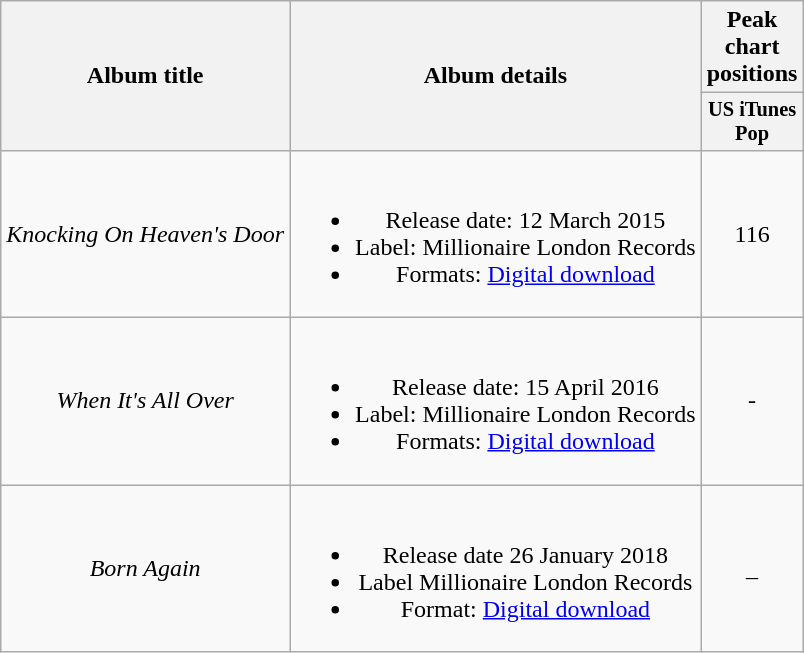<table class="wikitable plainrowheaders" style="text-align:center;">
<tr>
<th scope="col" rowspan="2">Album title</th>
<th scope="col" rowspan="2">Album details</th>
<th scope="col">Peak chart positions</th>
</tr>
<tr>
<th scope="col" style="width:3em;font-size:85%;"><strong>US iTunes Pop</strong></th>
</tr>
<tr>
<td scope="row"><em>Knocking On Heaven's Door</em></td>
<td><br><ul><li>Release date: 12 March 2015</li><li>Label: Millionaire London Records</li><li>Formats: <a href='#'>Digital download</a></li></ul></td>
<td>116</td>
</tr>
<tr>
<td scope="row"><em>When It's All Over</em></td>
<td><br><ul><li>Release date: 15 April 2016</li><li>Label: Millionaire London Records</li><li>Formats: <a href='#'>Digital download</a></li></ul></td>
<td>-</td>
</tr>
<tr>
<td><em>Born Again</em></td>
<td><br><ul><li>Release date 26 January 2018</li><li>Label Millionaire London Records</li><li>Format: <a href='#'>Digital download</a></li></ul></td>
<td>_</td>
</tr>
</table>
